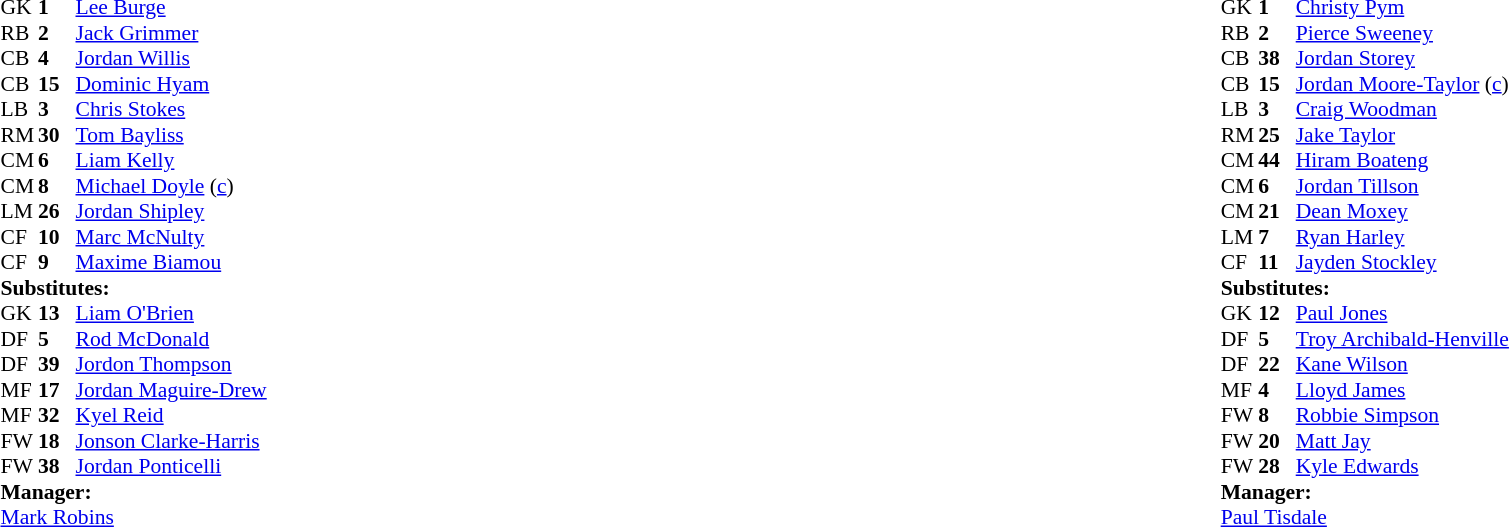<table style="width:100%">
<tr>
<td style="vertical-align:top; width:40%"><br><table style="font-size: 90%" cellspacing="0" cellpadding="0">
<tr>
<th width=25></th>
<th width=25></th>
</tr>
<tr>
<td>GK</td>
<td><strong>1</strong></td>
<td><a href='#'>Lee Burge</a></td>
</tr>
<tr>
<td>RB</td>
<td><strong>2</strong></td>
<td><a href='#'>Jack Grimmer</a></td>
</tr>
<tr>
<td>CB</td>
<td><strong>4</strong></td>
<td><a href='#'>Jordan Willis</a></td>
</tr>
<tr>
<td>CB</td>
<td><strong>15</strong></td>
<td><a href='#'>Dominic Hyam</a></td>
</tr>
<tr>
<td>LB</td>
<td><strong>3</strong></td>
<td><a href='#'>Chris Stokes</a></td>
</tr>
<tr>
<td>RM</td>
<td><strong>30</strong></td>
<td><a href='#'>Tom Bayliss</a></td>
</tr>
<tr>
<td>CM</td>
<td><strong>6</strong></td>
<td><a href='#'>Liam Kelly</a></td>
</tr>
<tr>
<td>CM</td>
<td><strong>8</strong></td>
<td><a href='#'>Michael Doyle</a> (<a href='#'>c</a>)</td>
</tr>
<tr>
<td>LM</td>
<td><strong>26</strong></td>
<td><a href='#'>Jordan Shipley</a></td>
<td></td>
<td></td>
</tr>
<tr>
<td>CF</td>
<td><strong>10</strong></td>
<td><a href='#'>Marc McNulty</a></td>
<td></td>
<td></td>
</tr>
<tr>
<td>CF</td>
<td><strong>9</strong></td>
<td><a href='#'>Maxime Biamou</a></td>
<td></td>
<td></td>
</tr>
<tr>
<td colspan="3"><strong>Substitutes:</strong></td>
</tr>
<tr>
<td>GK</td>
<td><strong>13</strong></td>
<td><a href='#'>Liam O'Brien</a></td>
</tr>
<tr>
<td>DF</td>
<td><strong>5</strong></td>
<td><a href='#'>Rod McDonald</a></td>
</tr>
<tr>
<td>DF</td>
<td><strong>39</strong></td>
<td><a href='#'>Jordon Thompson</a></td>
</tr>
<tr>
<td>MF</td>
<td><strong>17</strong></td>
<td><a href='#'>Jordan Maguire-Drew</a></td>
</tr>
<tr>
<td>MF</td>
<td><strong>32</strong></td>
<td><a href='#'>Kyel Reid</a></td>
<td></td>
<td></td>
</tr>
<tr>
<td>FW</td>
<td><strong>18</strong></td>
<td><a href='#'>Jonson Clarke-Harris</a></td>
<td></td>
<td></td>
</tr>
<tr>
<td>FW</td>
<td><strong>38</strong></td>
<td><a href='#'>Jordan Ponticelli</a></td>
<td></td>
<td></td>
</tr>
<tr>
<td colspan="3"><strong>Manager:</strong></td>
</tr>
<tr>
<td colspan="4"><a href='#'>Mark Robins</a></td>
</tr>
</table>
</td>
<td style="vertical-align:top; width:50%"><br><table cellspacing="0" cellpadding="0" style="font-size:90%; margin:auto;">
<tr>
<th width=25></th>
<th width=25></th>
</tr>
<tr>
<td>GK</td>
<td><strong>1</strong></td>
<td><a href='#'>Christy Pym</a></td>
</tr>
<tr>
<td>RB</td>
<td><strong>2</strong></td>
<td><a href='#'>Pierce Sweeney</a></td>
</tr>
<tr>
<td>CB</td>
<td><strong>38</strong></td>
<td><a href='#'>Jordan Storey</a></td>
</tr>
<tr>
<td>CB</td>
<td><strong>15</strong></td>
<td><a href='#'>Jordan Moore-Taylor</a> (<a href='#'>c</a>)</td>
</tr>
<tr>
<td>LB</td>
<td><strong>3</strong></td>
<td><a href='#'>Craig Woodman</a></td>
<td></td>
<td></td>
</tr>
<tr>
<td>RM</td>
<td><strong>25</strong></td>
<td><a href='#'>Jake Taylor</a></td>
</tr>
<tr>
<td>CM</td>
<td><strong>44</strong></td>
<td><a href='#'>Hiram Boateng</a></td>
<td></td>
<td></td>
</tr>
<tr>
<td>CM</td>
<td><strong>6</strong></td>
<td><a href='#'>Jordan Tillson</a></td>
</tr>
<tr>
<td>CM</td>
<td><strong>21</strong></td>
<td><a href='#'>Dean Moxey</a></td>
<td></td>
<td></td>
</tr>
<tr>
<td>LM</td>
<td><strong>7</strong></td>
<td><a href='#'>Ryan Harley</a></td>
</tr>
<tr>
<td>CF</td>
<td><strong>11</strong></td>
<td><a href='#'>Jayden Stockley</a></td>
</tr>
<tr>
<td colspan="3"><strong>Substitutes:</strong></td>
</tr>
<tr>
<td>GK</td>
<td><strong>12</strong></td>
<td><a href='#'>Paul Jones</a></td>
</tr>
<tr>
<td>DF</td>
<td><strong>5</strong></td>
<td><a href='#'>Troy Archibald-Henville</a></td>
</tr>
<tr>
<td>DF</td>
<td><strong>22</strong></td>
<td><a href='#'>Kane Wilson</a></td>
</tr>
<tr>
<td>MF</td>
<td><strong>4</strong></td>
<td><a href='#'>Lloyd James</a></td>
<td></td>
<td></td>
</tr>
<tr>
<td>FW</td>
<td><strong>8</strong></td>
<td><a href='#'>Robbie Simpson</a></td>
</tr>
<tr>
<td>FW</td>
<td><strong>20</strong></td>
<td><a href='#'>Matt Jay</a></td>
<td></td>
<td></td>
</tr>
<tr>
<td>FW</td>
<td><strong>28</strong></td>
<td><a href='#'>Kyle Edwards</a></td>
<td></td>
<td></td>
</tr>
<tr>
<td colspan=3><strong>Manager:</strong></td>
</tr>
<tr>
<td colspan=4><a href='#'>Paul Tisdale</a></td>
</tr>
</table>
</td>
</tr>
</table>
